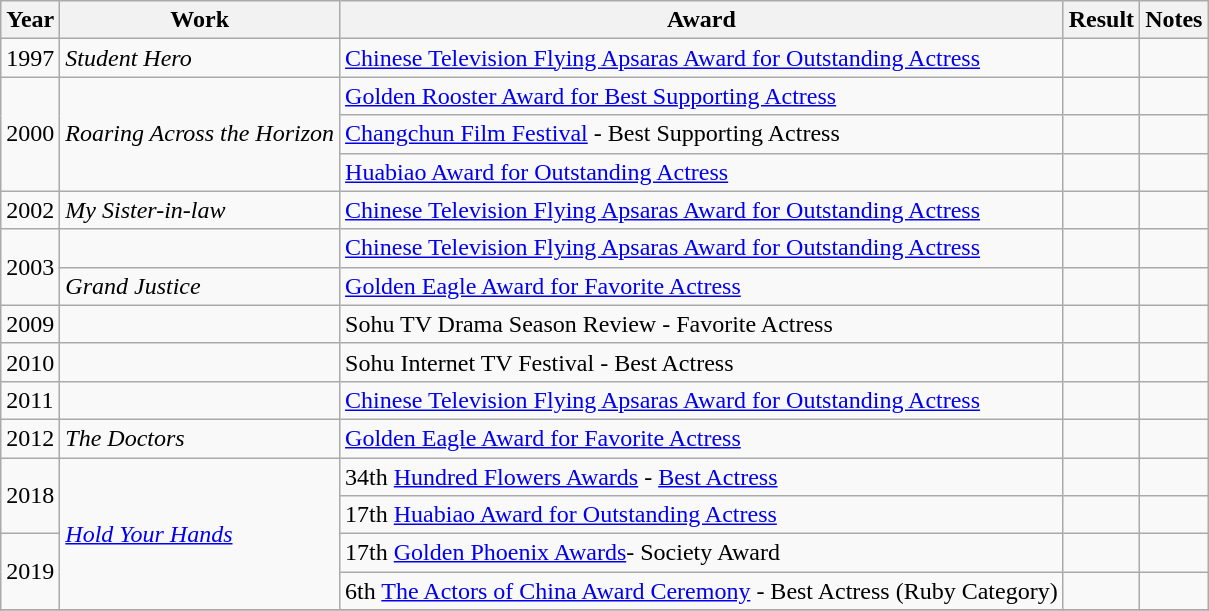<table class="wikitable">
<tr>
<th>Year</th>
<th>Work</th>
<th>Award</th>
<th>Result</th>
<th>Notes</th>
</tr>
<tr>
<td>1997</td>
<td><em>Student Hero</em></td>
<td><a href='#'>Chinese Television Flying Apsaras Award for Outstanding Actress</a></td>
<td></td>
<td></td>
</tr>
<tr>
<td rowspan="3">2000</td>
<td rowspan="3"><em>Roaring Across the Horizon</em></td>
<td><a href='#'>Golden Rooster Award for Best Supporting Actress</a></td>
<td></td>
<td></td>
</tr>
<tr>
<td><a href='#'>Changchun Film Festival</a> - Best Supporting Actress</td>
<td></td>
<td></td>
</tr>
<tr>
<td><a href='#'>Huabiao Award for Outstanding Actress</a></td>
<td></td>
<td></td>
</tr>
<tr>
<td>2002</td>
<td><em>My Sister-in-law</em></td>
<td><a href='#'>Chinese Television Flying Apsaras Award for Outstanding Actress</a></td>
<td></td>
<td></td>
</tr>
<tr>
<td rowspan="2">2003</td>
<td></td>
<td><a href='#'>Chinese Television Flying Apsaras Award for Outstanding Actress</a></td>
<td></td>
<td></td>
</tr>
<tr>
<td><em>Grand Justice</em></td>
<td><a href='#'>Golden Eagle Award for Favorite Actress</a></td>
<td></td>
<td></td>
</tr>
<tr>
<td>2009</td>
<td></td>
<td>Sohu TV Drama Season Review - Favorite Actress</td>
<td></td>
<td></td>
</tr>
<tr>
<td>2010</td>
<td></td>
<td>Sohu Internet TV Festival - Best Actress</td>
<td></td>
<td></td>
</tr>
<tr>
<td>2011</td>
<td></td>
<td><a href='#'>Chinese Television Flying Apsaras Award for Outstanding Actress</a></td>
<td></td>
<td></td>
</tr>
<tr>
<td>2012</td>
<td><em>The Doctors</em></td>
<td><a href='#'>Golden Eagle Award for Favorite Actress</a></td>
<td></td>
<td></td>
</tr>
<tr>
<td rowspan="2">2018</td>
<td rowspan="4"><em><a href='#'>Hold Your Hands</a></em></td>
<td>34th <a href='#'>Hundred Flowers Awards</a> - <a href='#'>Best Actress</a></td>
<td></td>
<td></td>
</tr>
<tr>
<td>17th <a href='#'>Huabiao Award for Outstanding Actress</a></td>
<td></td>
<td></td>
</tr>
<tr>
<td rowspan=2>2019</td>
<td>17th <a href='#'>Golden Phoenix Awards</a>- Society Award</td>
<td></td>
<td></td>
</tr>
<tr>
<td>6th <a href='#'>The Actors of China Award Ceremony</a> - Best Actress (Ruby Category)</td>
<td></td>
<td></td>
</tr>
<tr>
</tr>
</table>
